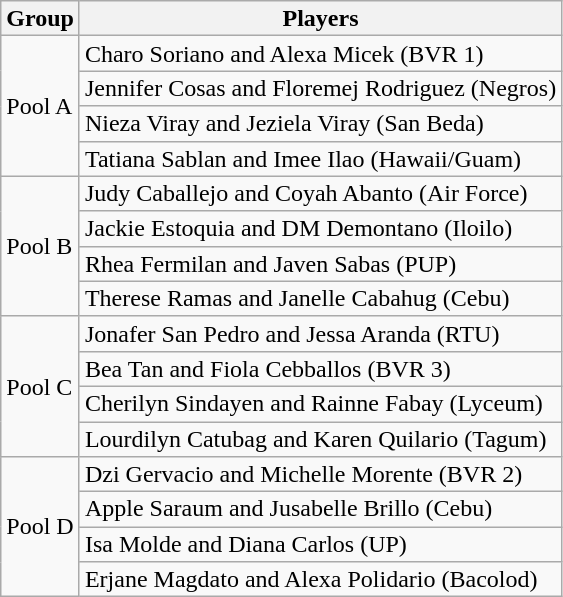<table class="wikitable" style="text-align:left; line-height:16px; width:auto;">
<tr>
<th>Group</th>
<th>Players</th>
</tr>
<tr>
<td rowspan=4>Pool A</td>
<td>Charo Soriano and Alexa Micek (BVR 1)</td>
</tr>
<tr>
<td>Jennifer Cosas and Floremej Rodriguez (Negros)</td>
</tr>
<tr>
<td>Nieza Viray and Jeziela Viray (San Beda)</td>
</tr>
<tr>
<td>Tatiana Sablan and Imee Ilao (Hawaii/Guam)</td>
</tr>
<tr>
<td rowspan=4>Pool B</td>
<td>Judy Caballejo and Coyah Abanto (Air Force)</td>
</tr>
<tr>
<td>Jackie Estoquia and DM Demontano (Iloilo)</td>
</tr>
<tr>
<td>Rhea Fermilan and Javen Sabas (PUP)</td>
</tr>
<tr>
<td>Therese Ramas and Janelle Cabahug (Cebu)</td>
</tr>
<tr>
<td rowspan=4>Pool C</td>
<td>Jonafer San Pedro and Jessa Aranda (RTU)</td>
</tr>
<tr>
<td>Bea Tan and Fiola Cebballos (BVR 3)</td>
</tr>
<tr>
<td>Cherilyn Sindayen and Rainne Fabay (Lyceum)</td>
</tr>
<tr>
<td>Lourdilyn Catubag and Karen Quilario (Tagum)</td>
</tr>
<tr>
<td rowspan=4>Pool D</td>
<td>Dzi Gervacio and Michelle Morente (BVR 2)</td>
</tr>
<tr>
<td>Apple Saraum and Jusabelle Brillo (Cebu)</td>
</tr>
<tr>
<td>Isa Molde and Diana Carlos (UP)</td>
</tr>
<tr>
<td>Erjane Magdato and Alexa Polidario (Bacolod)</td>
</tr>
</table>
